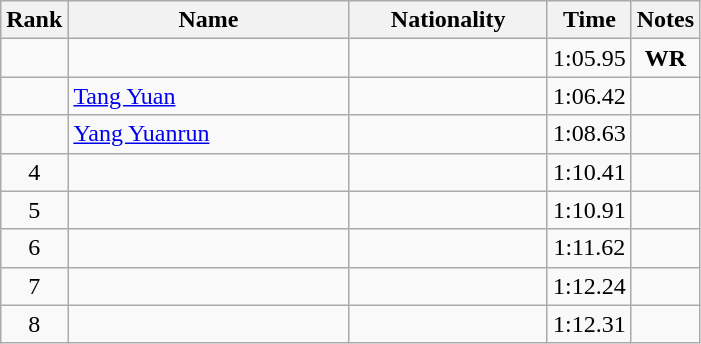<table class="wikitable sortable" style="text-align:center">
<tr>
<th>Rank</th>
<th style="width:180px">Name</th>
<th style="width:125px">Nationality</th>
<th>Time</th>
<th>Notes</th>
</tr>
<tr>
<td></td>
<td style="text-align:left;"></td>
<td style="text-align:left;"></td>
<td>1:05.95</td>
<td><strong>WR</strong></td>
</tr>
<tr>
<td></td>
<td style="text-align:left;"><a href='#'>Tang Yuan</a></td>
<td style="text-align:left;"></td>
<td>1:06.42</td>
<td></td>
</tr>
<tr>
<td></td>
<td style="text-align:left;"><a href='#'>Yang Yuanrun</a></td>
<td style="text-align:left;"></td>
<td>1:08.63</td>
<td></td>
</tr>
<tr>
<td>4</td>
<td style="text-align:left;"></td>
<td style="text-align:left;"></td>
<td>1:10.41</td>
<td></td>
</tr>
<tr>
<td>5</td>
<td style="text-align:left;"></td>
<td style="text-align:left;"></td>
<td>1:10.91</td>
<td></td>
</tr>
<tr>
<td>6</td>
<td style="text-align:left;"></td>
<td style="text-align:left;"></td>
<td>1:11.62</td>
<td></td>
</tr>
<tr>
<td>7</td>
<td style="text-align:left;"></td>
<td style="text-align:left;"></td>
<td>1:12.24</td>
<td></td>
</tr>
<tr>
<td>8</td>
<td style="text-align:left;"></td>
<td style="text-align:left;"></td>
<td>1:12.31</td>
<td></td>
</tr>
</table>
